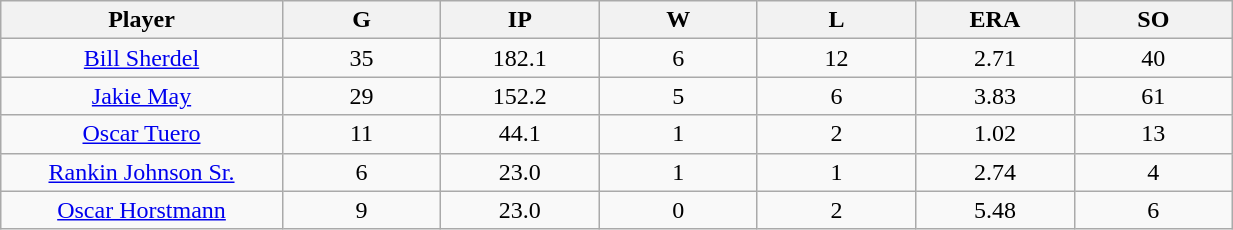<table class="wikitable sortable">
<tr>
<th bgcolor="#DDDDFF" width="16%">Player</th>
<th bgcolor="#DDDDFF" width="9%">G</th>
<th bgcolor="#DDDDFF" width="9%">IP</th>
<th bgcolor="#DDDDFF" width="9%">W</th>
<th bgcolor="#DDDDFF" width="9%">L</th>
<th bgcolor="#DDDDFF" width="9%">ERA</th>
<th bgcolor="#DDDDFF" width="9%">SO</th>
</tr>
<tr align="center">
<td><a href='#'>Bill Sherdel</a></td>
<td>35</td>
<td>182.1</td>
<td>6</td>
<td>12</td>
<td>2.71</td>
<td>40</td>
</tr>
<tr align=center>
<td><a href='#'>Jakie May</a></td>
<td>29</td>
<td>152.2</td>
<td>5</td>
<td>6</td>
<td>3.83</td>
<td>61</td>
</tr>
<tr align=center>
<td><a href='#'>Oscar Tuero</a></td>
<td>11</td>
<td>44.1</td>
<td>1</td>
<td>2</td>
<td>1.02</td>
<td>13</td>
</tr>
<tr align=center>
<td><a href='#'>Rankin Johnson Sr.</a></td>
<td>6</td>
<td>23.0</td>
<td>1</td>
<td>1</td>
<td>2.74</td>
<td>4</td>
</tr>
<tr align=center>
<td><a href='#'>Oscar Horstmann</a></td>
<td>9</td>
<td>23.0</td>
<td>0</td>
<td>2</td>
<td>5.48</td>
<td>6</td>
</tr>
</table>
